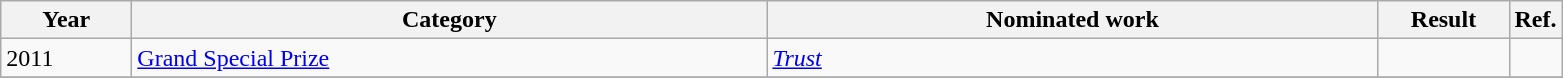<table class=wikitable>
<tr>
<th scope="col" style="width:5em;">Year</th>
<th scope="col" style="width:26em;">Category</th>
<th scope="col" style="width:25em;">Nominated work</th>
<th scope="col" style="width:5em;">Result</th>
<th>Ref.</th>
</tr>
<tr>
<td>2011</td>
<td><a href='#'>Grand Special Prize</a></td>
<td><em><a href='#'>Trust</a></em></td>
<td></td>
<td></td>
</tr>
<tr>
</tr>
</table>
